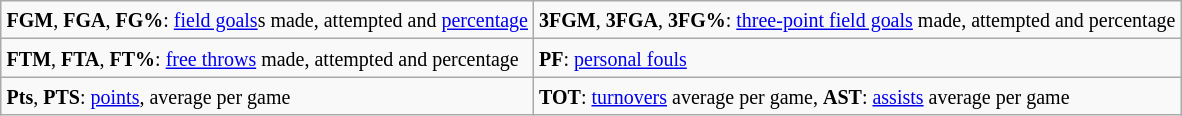<table class="wikitable" style="margin:1em auto;">
<tr>
<td><small><strong>FGM</strong>, <strong>FGA</strong>, <strong>FG%</strong>: <a href='#'>field goals</a>s made, attempted and <a href='#'>percentage</a></small></td>
<td><small><strong>3FGM</strong>, <strong>3FGA</strong>, <strong>3FG%</strong>: <a href='#'>three-point field goals</a> made, attempted and percentage</small></td>
</tr>
<tr>
<td><small><strong>FTM</strong>, <strong>FTA</strong>, <strong>FT%</strong>: <a href='#'>free throws</a> made, attempted and percentage</small></td>
<td><small><strong>PF</strong>: <a href='#'>personal fouls</a></small></td>
</tr>
<tr>
<td><small><strong>Pts</strong>, <strong>PTS</strong>: <a href='#'>points</a>, average per game</small></td>
<td><small><strong>TOT</strong>: <a href='#'>turnovers</a> average per game, <strong>AST</strong>: <a href='#'>assists</a> average per game</small></td>
</tr>
</table>
